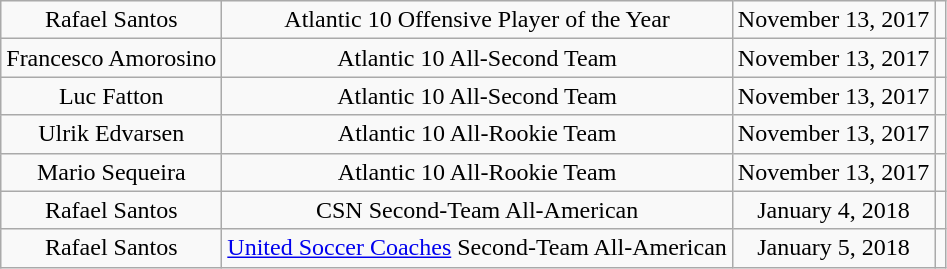<table class="wikitable sortable" style="text-align: center">
<tr>
<td>Rafael Santos</td>
<td>Atlantic 10 Offensive Player of the Year</td>
<td>November 13, 2017</td>
<td></td>
</tr>
<tr>
<td>Francesco Amorosino</td>
<td>Atlantic 10 All-Second Team</td>
<td>November 13, 2017</td>
<td></td>
</tr>
<tr>
<td>Luc Fatton</td>
<td>Atlantic 10 All-Second Team</td>
<td>November 13, 2017</td>
<td></td>
</tr>
<tr>
<td>Ulrik Edvarsen</td>
<td>Atlantic 10 All-Rookie Team</td>
<td>November 13, 2017</td>
<td></td>
</tr>
<tr>
<td>Mario Sequeira</td>
<td>Atlantic 10 All-Rookie Team</td>
<td>November 13, 2017</td>
<td></td>
</tr>
<tr>
<td>Rafael Santos</td>
<td>CSN Second-Team All-American</td>
<td>January 4, 2018</td>
<td></td>
</tr>
<tr>
<td>Rafael Santos</td>
<td><a href='#'>United Soccer Coaches</a> Second-Team All-American</td>
<td>January 5, 2018</td>
<td></td>
</tr>
</table>
